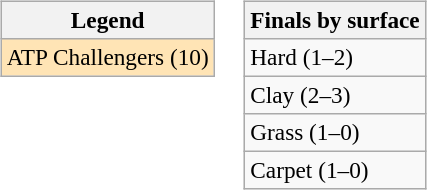<table>
<tr valign=top>
<td><br><table class=wikitable style=font-size:97%>
<tr>
<th>Legend</th>
</tr>
<tr bgcolor="moccasin">
<td>ATP Challengers (10)</td>
</tr>
</table>
</td>
<td><br><table class=wikitable style=font-size:97%>
<tr>
<th>Finals by surface</th>
</tr>
<tr>
<td>Hard (1–2)</td>
</tr>
<tr>
<td>Clay (2–3)</td>
</tr>
<tr>
<td>Grass (1–0)</td>
</tr>
<tr>
<td>Carpet (1–0)</td>
</tr>
</table>
</td>
</tr>
</table>
